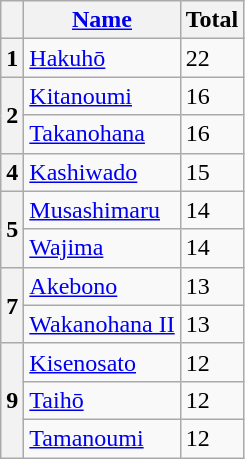<table class="wikitable">
<tr>
<th></th>
<th><a href='#'>Name</a></th>
<th>Total</th>
</tr>
<tr>
<th>1</th>
<td><a href='#'>Hakuhō</a></td>
<td>22</td>
</tr>
<tr>
<th rowspan=2>2</th>
<td><a href='#'>Kitanoumi</a></td>
<td>16</td>
</tr>
<tr>
<td><a href='#'>Takanohana</a></td>
<td>16</td>
</tr>
<tr>
<th>4</th>
<td><a href='#'>Kashiwado</a></td>
<td>15</td>
</tr>
<tr>
<th rowspan=2>5</th>
<td><a href='#'>Musashimaru</a></td>
<td>14</td>
</tr>
<tr>
<td><a href='#'>Wajima</a></td>
<td>14</td>
</tr>
<tr>
<th rowspan=2>7</th>
<td><a href='#'>Akebono</a></td>
<td>13</td>
</tr>
<tr>
<td><a href='#'>Wakanohana II</a></td>
<td>13</td>
</tr>
<tr>
<th rowspan=3>9</th>
<td><a href='#'>Kisenosato</a></td>
<td>12</td>
</tr>
<tr>
<td><a href='#'>Taihō</a></td>
<td>12</td>
</tr>
<tr>
<td><a href='#'>Tamanoumi</a></td>
<td>12</td>
</tr>
</table>
